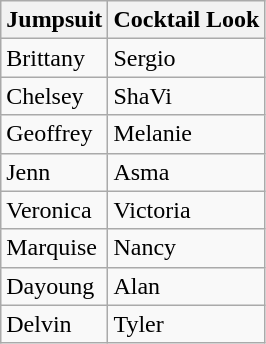<table class="wikitable">
<tr>
<th>Jumpsuit</th>
<th>Cocktail Look</th>
</tr>
<tr>
<td>Brittany</td>
<td>Sergio</td>
</tr>
<tr>
<td>Chelsey</td>
<td>ShaVi</td>
</tr>
<tr>
<td>Geoffrey</td>
<td>Melanie</td>
</tr>
<tr>
<td>Jenn</td>
<td>Asma</td>
</tr>
<tr>
<td>Veronica</td>
<td>Victoria</td>
</tr>
<tr>
<td>Marquise</td>
<td>Nancy</td>
</tr>
<tr>
<td>Dayoung</td>
<td>Alan</td>
</tr>
<tr>
<td>Delvin</td>
<td>Tyler</td>
</tr>
</table>
